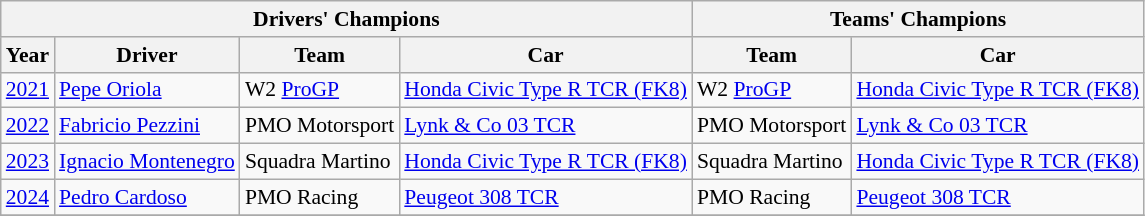<table class="wikitable" style="font-size: 90%;">
<tr>
<th colspan="4">Drivers' Champions</th>
<th colspan="2">Teams' Champions</th>
</tr>
<tr>
<th>Year</th>
<th>Driver</th>
<th>Team</th>
<th>Car</th>
<th>Team</th>
<th>Car</th>
</tr>
<tr>
<td><a href='#'>2021</a></td>
<td> <a href='#'>Pepe Oriola</a></td>
<td> W2 <a href='#'>ProGP</a></td>
<td> <a href='#'>Honda Civic Type R TCR (FK8)</a></td>
<td> W2 <a href='#'>ProGP</a></td>
<td> <a href='#'>Honda Civic Type R TCR (FK8)</a></td>
</tr>
<tr>
<td><a href='#'>2022</a></td>
<td> <a href='#'>Fabricio Pezzini</a></td>
<td> PMO Motorsport</td>
<td> <a href='#'>Lynk & Co 03 TCR</a></td>
<td> PMO Motorsport</td>
<td> <a href='#'>Lynk & Co 03 TCR</a></td>
</tr>
<tr>
<td><a href='#'>2023</a></td>
<td> <a href='#'>Ignacio Montenegro</a></td>
<td> Squadra Martino</td>
<td> <a href='#'>Honda Civic Type R TCR (FK8)</a></td>
<td> Squadra Martino</td>
<td> <a href='#'>Honda Civic Type R TCR (FK8)</a></td>
</tr>
<tr>
<td><a href='#'>2024</a></td>
<td> <a href='#'>Pedro Cardoso</a></td>
<td> PMO Racing</td>
<td><a href='#'>Peugeot 308 TCR</a></td>
<td> PMO Racing</td>
<td><a href='#'>Peugeot 308 TCR</a></td>
</tr>
<tr>
</tr>
</table>
